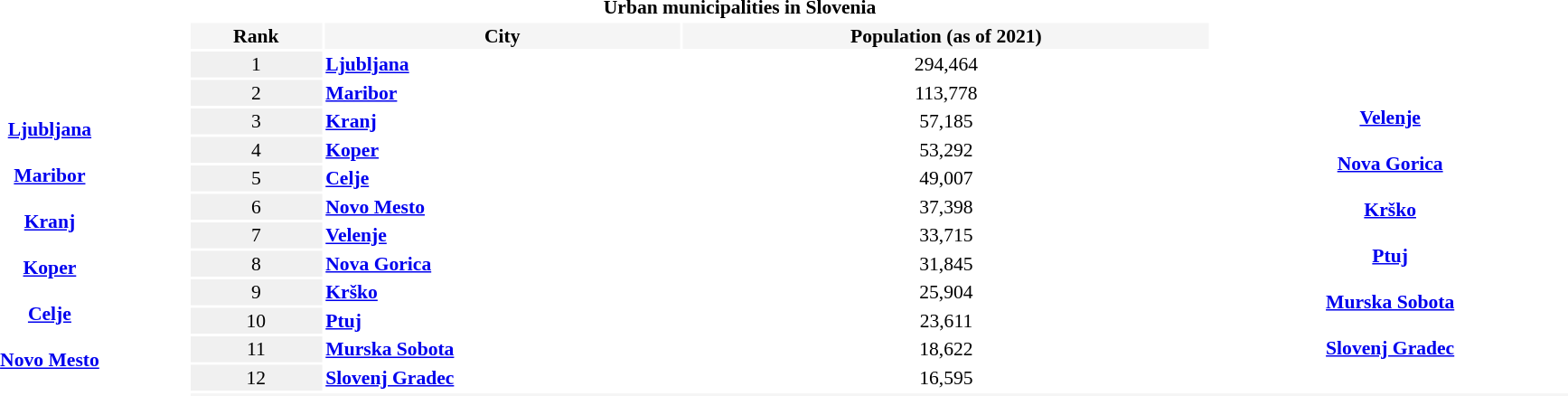<table style="text-align:center; width:97%; margin-right:10px; font-size:90%">
<tr>
<th style="text-align:center;" colspan="12">Urban municipalities in Slovenia</th>
</tr>
<tr>
<th rowspan="23" width:150><br><br><br><a href='#'>Ljubljana</a><br>
<br><a href='#'>Maribor</a><br>
<br><a href='#'>Kranj</a><br>
<br><a href='#'>Koper</a><br>
<br><a href='#'>Celje</a><br>
<br><a href='#'>Novo Mesto</a><br></th>
<th style="text-align:center; background:#f5f5f5;">Rank</th>
<th style="text-align:center; background:#f5f5f5;">City</th>
<th style="text-align:center; background:#f5f5f5;">Population (as of 2021)</th>
<th rowspan="22" width:150><br><br><a href='#'>Velenje</a><br>
<br><a href='#'>Nova Gorica</a><br>
<br><a href='#'>Krško</a><br>
<br><a href='#'>Ptuj</a><br>
<br><a href='#'>Murska Sobota</a><br>
<br><a href='#'>Slovenj Gradec</a><br></th>
</tr>
<tr>
<td style="text-align:center; background:#f0f0f0;">1</td>
<td align=left><strong> <a href='#'>Ljubljana</a></strong></td>
<td>294,464</td>
</tr>
<tr>
<td style="text-align:center; background:#f0f0f0;">2</td>
<td align=left><strong> <a href='#'>Maribor</a></strong></td>
<td>113,778</td>
</tr>
<tr>
<td style="text-align:center; background:#f0f0f0;">3</td>
<td align=left><strong> <a href='#'>Kranj</a></strong></td>
<td>57,185</td>
</tr>
<tr>
<td style="text-align:center; background:#f0f0f0;">4</td>
<td align=left><strong> <a href='#'>Koper</a></strong></td>
<td>53,292</td>
</tr>
<tr>
<td style="text-align:center; background:#f0f0f0;">5</td>
<td align=left><strong> <a href='#'>Celje</a></strong></td>
<td>49,007</td>
</tr>
<tr>
<td style="text-align:center; background:#f0f0f0;">6</td>
<td align=left><strong> <a href='#'>Novo Mesto</a></strong></td>
<td>37,398</td>
</tr>
<tr>
<td style="text-align:center; background:#f0f0f0;">7</td>
<td align=left><strong> <a href='#'>Velenje</a></strong></td>
<td>33,715</td>
</tr>
<tr>
<td style="text-align:center; background:#f0f0f0;">8</td>
<td align="left"><strong> <a href='#'>Nova Gorica</a></strong></td>
<td>31,845</td>
</tr>
<tr>
<td style="text-align:center; background:#f0f0f0;">9</td>
<td align="left"><strong> <a href='#'>Krško</a></strong></td>
<td>25,904</td>
</tr>
<tr>
<td style="text-align:center; background:#f0f0f0;">10</td>
<td align=left><strong> <a href='#'>Ptuj</a></strong></td>
<td>23,611</td>
</tr>
<tr>
<td style="text-align:center; background:#f0f0f0;">11</td>
<td align=left><strong> <a href='#'>Murska Sobota</a></strong></td>
<td>18,622</td>
</tr>
<tr>
<td style="text-align:center; background:#f0f0f0;">12</td>
<td align=left><strong> <a href='#'>Slovenj Gradec</a></strong></td>
<td>16,595</td>
</tr>
<tr>
<td colspan="5" style="text-align:center; background:#f5f5f5;"></td>
</tr>
</table>
